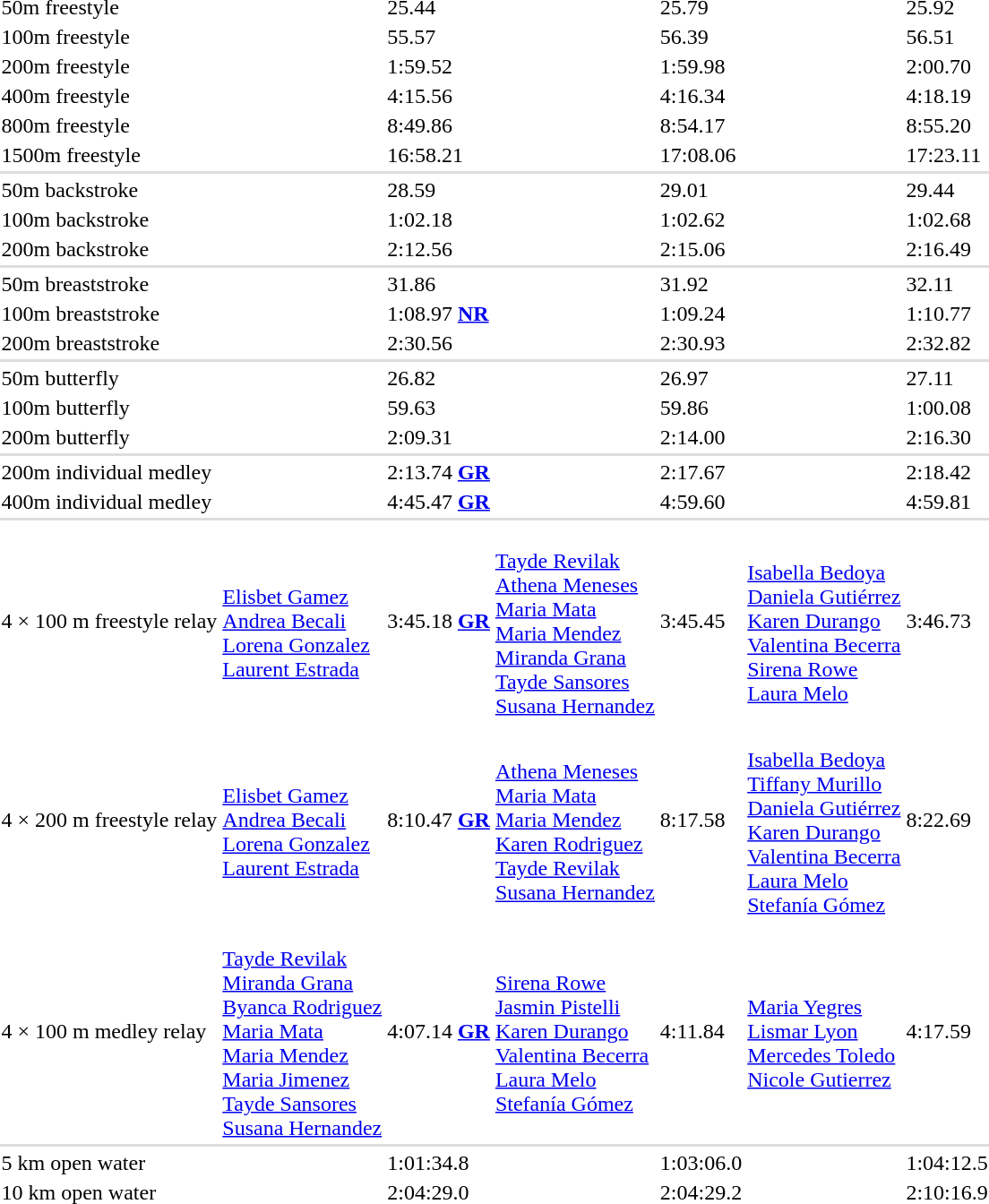<table>
<tr>
<td>50m freestyle</td>
<td></td>
<td>25.44</td>
<td></td>
<td>25.79</td>
<td></td>
<td>25.92</td>
</tr>
<tr>
<td>100m freestyle</td>
<td></td>
<td>55.57</td>
<td></td>
<td>56.39</td>
<td></td>
<td>56.51</td>
</tr>
<tr>
<td>200m freestyle</td>
<td></td>
<td>1:59.52</td>
<td></td>
<td>1:59.98</td>
<td></td>
<td>2:00.70</td>
</tr>
<tr>
<td>400m freestyle</td>
<td></td>
<td>4:15.56</td>
<td></td>
<td>4:16.34</td>
<td></td>
<td>4:18.19</td>
</tr>
<tr>
<td>800m freestyle</td>
<td></td>
<td>8:49.86</td>
<td></td>
<td>8:54.17</td>
<td></td>
<td>8:55.20</td>
</tr>
<tr>
<td>1500m freestyle</td>
<td></td>
<td>16:58.21</td>
<td></td>
<td>17:08.06</td>
<td></td>
<td>17:23.11</td>
</tr>
<tr bgcolor=#DDDDDD>
<td colspan=7></td>
</tr>
<tr>
<td>50m backstroke</td>
<td></td>
<td>28.59</td>
<td></td>
<td>29.01</td>
<td></td>
<td>29.44</td>
</tr>
<tr>
<td>100m backstroke</td>
<td></td>
<td>1:02.18</td>
<td></td>
<td>1:02.62</td>
<td></td>
<td>1:02.68</td>
</tr>
<tr>
<td>200m backstroke</td>
<td></td>
<td>2:12.56</td>
<td></td>
<td>2:15.06</td>
<td></td>
<td>2:16.49</td>
</tr>
<tr bgcolor=#DDDDDD>
<td colspan=7></td>
</tr>
<tr>
<td>50m breaststroke</td>
<td></td>
<td>31.86</td>
<td></td>
<td>31.92</td>
<td></td>
<td>32.11</td>
</tr>
<tr>
<td>100m breaststroke</td>
<td></td>
<td>1:08.97 <strong><a href='#'>NR</a></strong></td>
<td></td>
<td>1:09.24</td>
<td></td>
<td>1:10.77</td>
</tr>
<tr>
<td>200m breaststroke</td>
<td></td>
<td>2:30.56</td>
<td></td>
<td>2:30.93</td>
<td></td>
<td>2:32.82</td>
</tr>
<tr bgcolor=#DDDDDD>
<td colspan=7></td>
</tr>
<tr>
<td>50m butterfly</td>
<td></td>
<td>26.82</td>
<td></td>
<td>26.97</td>
<td></td>
<td>27.11</td>
</tr>
<tr>
<td>100m butterfly</td>
<td></td>
<td>59.63</td>
<td></td>
<td>59.86</td>
<td></td>
<td>1:00.08</td>
</tr>
<tr>
<td>200m butterfly</td>
<td></td>
<td>2:09.31</td>
<td></td>
<td>2:14.00</td>
<td></td>
<td>2:16.30</td>
</tr>
<tr bgcolor=#DDDDDD>
<td colspan=7></td>
</tr>
<tr>
<td>200m individual medley</td>
<td></td>
<td>2:13.74 <strong><a href='#'>GR</a></strong></td>
<td></td>
<td>2:17.67</td>
<td></td>
<td>2:18.42</td>
</tr>
<tr>
<td>400m individual medley</td>
<td></td>
<td>4:45.47 <strong><a href='#'>GR</a></strong></td>
<td></td>
<td>4:59.60</td>
<td></td>
<td>4:59.81</td>
</tr>
<tr bgcolor=#DDDDDD>
<td colspan=7></td>
</tr>
<tr>
<td>4 × 100 m freestyle relay</td>
<td><br><a href='#'>Elisbet Gamez</a><br><a href='#'>Andrea Becali</a><br><a href='#'>Lorena Gonzalez</a><br><a href='#'>Laurent Estrada</a></td>
<td>3:45.18 <strong><a href='#'>GR</a></strong></td>
<td><br><a href='#'>Tayde Revilak</a><br><a href='#'>Athena Meneses</a><br><a href='#'>Maria Mata</a><br><a href='#'>Maria Mendez</a><br><a href='#'>Miranda Grana</a><br><a href='#'>Tayde Sansores</a><br><a href='#'>Susana Hernandez</a></td>
<td>3:45.45</td>
<td><br><a href='#'>Isabella Bedoya</a><br><a href='#'>Daniela Gutiérrez</a><br><a href='#'>Karen Durango</a><br><a href='#'>Valentina Becerra</a><br><a href='#'>Sirena Rowe</a><br><a href='#'>Laura Melo</a></td>
<td>3:46.73</td>
</tr>
<tr>
<td>4 × 200 m freestyle relay</td>
<td><br><a href='#'>Elisbet Gamez</a><br><a href='#'>Andrea Becali</a><br><a href='#'>Lorena Gonzalez</a><br><a href='#'>Laurent Estrada</a></td>
<td>8:10.47 <strong><a href='#'>GR</a></strong></td>
<td><br><a href='#'>Athena Meneses</a><br><a href='#'>Maria Mata</a><br><a href='#'>Maria Mendez</a><br><a href='#'>Karen Rodriguez</a><br><a href='#'>Tayde Revilak</a><br><a href='#'>Susana Hernandez</a></td>
<td>8:17.58</td>
<td><br><a href='#'>Isabella Bedoya</a><br><a href='#'>Tiffany Murillo</a><br><a href='#'>Daniela Gutiérrez</a><br><a href='#'>Karen Durango</a><br><a href='#'>Valentina Becerra</a><br><a href='#'>Laura Melo</a><br><a href='#'>Stefanía Gómez</a></td>
<td>8:22.69</td>
</tr>
<tr>
<td>4 × 100 m medley relay</td>
<td><br><a href='#'>Tayde Revilak</a><br><a href='#'>Miranda Grana</a><br><a href='#'>Byanca Rodriguez</a><br><a href='#'>Maria Mata</a><br><a href='#'>Maria Mendez</a><br><a href='#'>Maria Jimenez</a><br><a href='#'>Tayde Sansores</a><br><a href='#'>Susana Hernandez</a></td>
<td>4:07.14 <strong><a href='#'>GR</a></strong></td>
<td><br><a href='#'>Sirena Rowe</a><br><a href='#'>Jasmin Pistelli</a><br><a href='#'>Karen Durango</a><br><a href='#'>Valentina Becerra</a><br><a href='#'>Laura Melo</a><br><a href='#'>Stefanía Gómez</a></td>
<td>4:11.84</td>
<td><br><a href='#'>Maria Yegres</a><br><a href='#'>Lismar Lyon</a><br><a href='#'>Mercedes Toledo</a><br><a href='#'>Nicole Gutierrez</a></td>
<td>4:17.59</td>
</tr>
<tr bgcolor=#DDDDDD>
<td colspan=7></td>
</tr>
<tr>
<td>5 km open water</td>
<td></td>
<td>1:01:34.8</td>
<td></td>
<td>1:03:06.0</td>
<td></td>
<td>1:04:12.5</td>
</tr>
<tr>
<td>10 km open water</td>
<td></td>
<td>2:04:29.0</td>
<td></td>
<td>2:04:29.2</td>
<td></td>
<td>2:10:16.9</td>
</tr>
</table>
